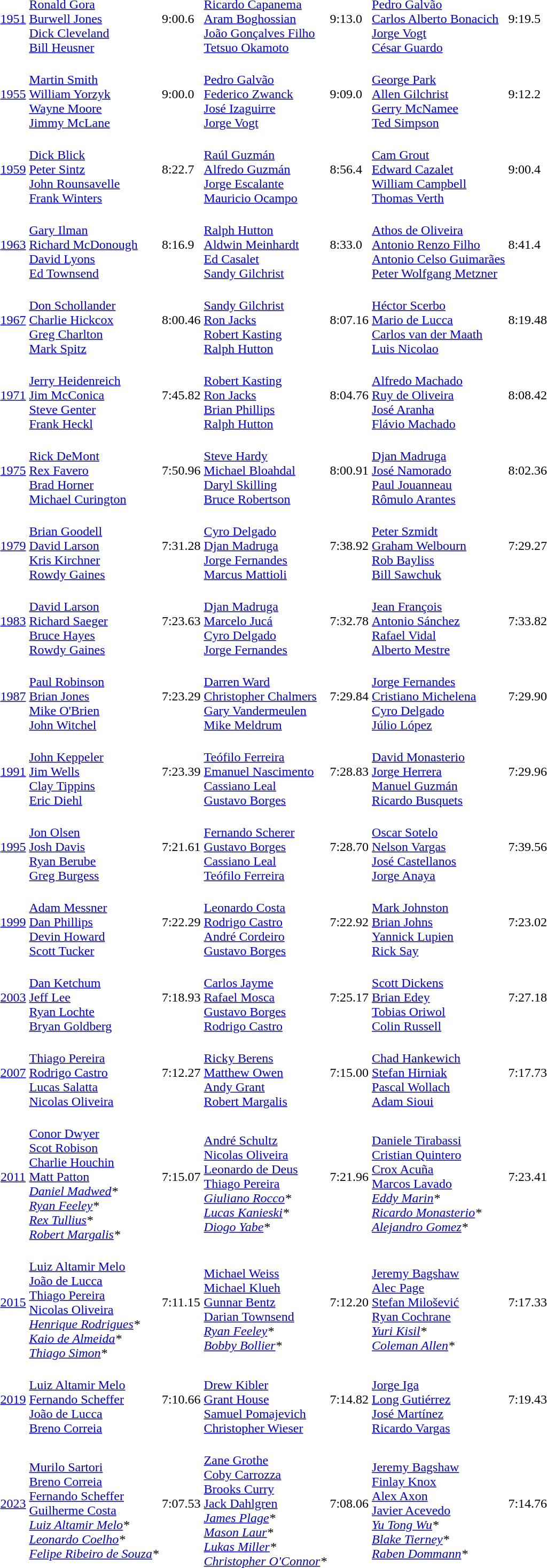<table>
<tr>
<td align=center><a href='#'>1951</a></td>
<td><br><a href='#'>Ronald Gora</a><br><a href='#'>Burwell Jones</a><br><a href='#'>Dick Cleveland</a><br><a href='#'>Bill Heusner</a></td>
<td>9:00.6</td>
<td><br><a href='#'>Ricardo Capanema</a><br><a href='#'>Aram Boghossian</a><br><a href='#'>João Gonçalves Filho</a><br><a href='#'>Tetsuo Okamoto</a></td>
<td>9:13.0</td>
<td><br><a href='#'>Pedro Galvão</a><br><a href='#'>Carlos Alberto Bonacich</a><br><a href='#'>Jorge Vogt</a><br><a href='#'>César Guardo</a></td>
<td>9:19.5</td>
</tr>
<tr>
<td align=center><a href='#'>1955</a></td>
<td><br><a href='#'>Martin Smith</a><br><a href='#'>William Yorzyk</a><br><a href='#'>Wayne Moore</a><br><a href='#'>Jimmy McLane</a></td>
<td>9:00.0</td>
<td><br><a href='#'>Pedro Galvão</a><br><a href='#'>Federico Zwanck</a><br><a href='#'>José Izaguirre</a><br><a href='#'>Jorge Vogt</a></td>
<td>9:09.0</td>
<td><br><a href='#'>George Park</a><br><a href='#'>Allen Gilchrist</a><br><a href='#'>Gerry McNamee</a><br><a href='#'>Ted Simpson</a></td>
<td>9:12.2</td>
</tr>
<tr>
<td align=center><a href='#'>1959</a></td>
<td><br><a href='#'>Dick Blick</a><br><a href='#'>Peter Sintz</a><br><a href='#'>John Rounsavelle</a><br><a href='#'>Frank Winters</a></td>
<td>8:22.7</td>
<td><br><a href='#'>Raúl Guzmán</a><br><a href='#'>Alfredo Guzmán</a><br><a href='#'>Jorge Escalante</a><br><a href='#'>Mauricio Ocampo</a></td>
<td>8:56.4</td>
<td><br><a href='#'>Cam Grout</a><br><a href='#'>Edward Cazalet</a><br><a href='#'>William Campbell</a><br><a href='#'>Thomas Verth</a></td>
<td>9:00.4</td>
</tr>
<tr>
<td align=center><a href='#'>1963</a></td>
<td><br><a href='#'>Gary Ilman</a><br><a href='#'>Richard McDonough</a><br><a href='#'>David Lyons</a><br><a href='#'>Ed Townsend</a></td>
<td>8:16.9</td>
<td><br><a href='#'>Ralph Hutton</a><br><a href='#'>Aldwin Meinhardt</a><br><a href='#'>Ed Casalet</a><br><a href='#'>Sandy Gilchrist</a></td>
<td>8:33.0</td>
<td><br><a href='#'>Athos de Oliveira</a><br><a href='#'>Antonio Renzo Filho</a><br><a href='#'>Antonio Celso Guimarães</a><br><a href='#'>Peter Wolfgang Metzner</a></td>
<td>8:41.4</td>
</tr>
<tr>
<td align=center><a href='#'>1967</a></td>
<td><br><a href='#'>Don Schollander</a><br><a href='#'>Charlie Hickcox</a><br><a href='#'>Greg Charlton</a><br><a href='#'>Mark Spitz</a></td>
<td>8:00.46</td>
<td><br><a href='#'>Sandy Gilchrist</a><br><a href='#'>Ron Jacks</a><br><a href='#'>Robert Kasting</a><br><a href='#'>Ralph Hutton</a></td>
<td>8:07.16</td>
<td><br><a href='#'>Héctor Scerbo</a><br><a href='#'>Mario de Lucca</a><br><a href='#'>Carlos van der Maath</a><br><a href='#'>Luis Nicolao</a></td>
<td>8:19.48</td>
</tr>
<tr>
<td align=center><a href='#'>1971</a></td>
<td><br><a href='#'>Jerry Heidenreich</a><br><a href='#'>Jim McConica</a><br><a href='#'>Steve Genter</a><br><a href='#'>Frank Heckl</a></td>
<td>7:45.82</td>
<td><br><a href='#'>Robert Kasting</a><br><a href='#'>Ron Jacks</a><br><a href='#'>Brian Phillips</a><br><a href='#'>Ralph Hutton</a></td>
<td>8:04.76</td>
<td><br><a href='#'>Alfredo Machado</a><br><a href='#'>Ruy de Oliveira</a><br><a href='#'>José Aranha</a><br><a href='#'>Flávio Machado</a></td>
<td>8:08.42</td>
</tr>
<tr>
<td align=center><a href='#'>1975</a></td>
<td><br><a href='#'>Rick DeMont</a><br><a href='#'>Rex Favero</a><br><a href='#'>Brad Horner</a><br><a href='#'>Michael Curington</a></td>
<td>7:50.96</td>
<td><br><a href='#'>Steve Hardy</a><br><a href='#'>Michael Bloahdal</a><br><a href='#'>Daryl Skilling</a><br><a href='#'>Bruce Robertson</a></td>
<td>8:00.91</td>
<td><br><a href='#'>Djan Madruga</a><br><a href='#'>José Namorado</a><br><a href='#'>Paul Jouanneau</a><br><a href='#'>Rômulo Arantes</a></td>
<td>8:02.36</td>
</tr>
<tr>
<td align=center><a href='#'>1979</a></td>
<td><br><a href='#'>Brian Goodell</a><br><a href='#'>David Larson</a><br><a href='#'>Kris Kirchner</a><br><a href='#'>Rowdy Gaines</a></td>
<td>7:31.28</td>
<td><br><a href='#'>Cyro Delgado</a><br><a href='#'>Djan Madruga</a><br><a href='#'>Jorge Fernandes</a><br><a href='#'>Marcus Mattioli</a></td>
<td>7:38.92</td>
<td><br><a href='#'>Peter Szmidt</a><br><a href='#'>Graham Welbourn</a><br><a href='#'>Rob Bayliss</a><br><a href='#'>Bill Sawchuk</a></td>
<td>7:29.27</td>
</tr>
<tr>
<td align=center><a href='#'>1983</a></td>
<td><br><a href='#'>David Larson</a><br><a href='#'>Richard Saeger</a><br><a href='#'>Bruce Hayes</a><br><a href='#'>Rowdy Gaines</a></td>
<td>7:23.63</td>
<td><br><a href='#'>Djan Madruga</a><br><a href='#'>Marcelo Jucá</a><br><a href='#'>Cyro Delgado</a><br><a href='#'>Jorge Fernandes</a></td>
<td>7:32.78</td>
<td><br><a href='#'>Jean François</a><br><a href='#'>Antonio Sánchez</a><br><a href='#'>Rafael Vidal</a><br><a href='#'>Alberto Mestre</a></td>
<td>7:33.82</td>
</tr>
<tr>
<td align=center><a href='#'>1987</a></td>
<td><br><a href='#'>Paul Robinson</a><br><a href='#'>Brian Jones</a><br><a href='#'>Mike O'Brien</a><br><a href='#'>John Witchel</a></td>
<td>7:23.29</td>
<td><br><a href='#'>Darren Ward</a><br><a href='#'>Christopher Chalmers</a><br><a href='#'>Gary Vandermeulen</a><br><a href='#'>Mike Meldrum</a></td>
<td>7:29.84</td>
<td><br><a href='#'>Jorge Fernandes</a><br><a href='#'>Cristiano Michelena</a><br><a href='#'>Cyro Delgado</a><br><a href='#'>Júlio López</a></td>
<td>7:29.90</td>
</tr>
<tr>
<td align=center><a href='#'>1991</a></td>
<td><br><a href='#'>John Keppeler</a><br><a href='#'>Jim Wells</a><br><a href='#'>Clay Tippins</a><br><a href='#'>Eric Diehl</a></td>
<td>7:23.39</td>
<td><br><a href='#'>Teófilo Ferreira</a><br><a href='#'>Emanuel Nascimento</a><br><a href='#'>Cassiano Leal</a><br><a href='#'>Gustavo Borges</a></td>
<td>7:28.83</td>
<td><br><a href='#'>David Monasterio</a><br><a href='#'>Jorge Herrera</a><br><a href='#'>Manuel Guzmán</a><br><a href='#'>Ricardo Busquets</a></td>
<td>7:29.96</td>
</tr>
<tr>
<td align=center><a href='#'>1995</a></td>
<td><br><a href='#'>Jon Olsen</a><br><a href='#'>Josh Davis</a><br><a href='#'>Ryan Berube</a><br><a href='#'>Greg Burgess</a></td>
<td>7:21.61</td>
<td><br><a href='#'>Fernando Scherer</a><br><a href='#'>Gustavo Borges</a><br><a href='#'>Cassiano Leal</a><br><a href='#'>Teófilo Ferreira</a></td>
<td>7:28.70</td>
<td><br><a href='#'>Oscar Sotelo</a><br><a href='#'>Nelson Vargas</a><br><a href='#'>José Castellanos</a><br><a href='#'>Jorge Anaya</a></td>
<td>7:39.56</td>
</tr>
<tr>
<td align=center><a href='#'>1999</a></td>
<td><br><a href='#'>Adam Messner</a><br><a href='#'>Dan Phillips</a><br><a href='#'>Devin Howard</a><br><a href='#'>Scott Tucker</a></td>
<td>7:22.29</td>
<td><br><a href='#'>Leonardo Costa</a><br><a href='#'>Rodrigo Castro</a><br><a href='#'>André Cordeiro</a><br><a href='#'>Gustavo Borges</a></td>
<td>7:22.92</td>
<td><br><a href='#'>Mark Johnston</a><br><a href='#'>Brian Johns</a><br><a href='#'>Yannick Lupien</a><br><a href='#'>Rick Say</a></td>
<td>7:23.02</td>
</tr>
<tr>
<td align=center><a href='#'>2003</a></td>
<td><br><a href='#'>Dan Ketchum</a><br><a href='#'>Jeff Lee</a><br><a href='#'>Ryan Lochte</a><br><a href='#'>Bryan Goldberg</a></td>
<td>7:18.93</td>
<td><br><a href='#'>Carlos Jayme</a><br><a href='#'>Rafael Mosca</a><br><a href='#'>Gustavo Borges</a><br><a href='#'>Rodrigo Castro</a></td>
<td>7:25.17</td>
<td><br><a href='#'>Scott Dickens</a><br><a href='#'>Brian Edey</a><br><a href='#'>Tobias Oriwol</a><br><a href='#'>Colin Russell</a></td>
<td>7:27.18</td>
</tr>
<tr>
<td align=center><a href='#'>2007</a></td>
<td><br><a href='#'>Thiago Pereira</a><br><a href='#'>Rodrigo Castro</a><br><a href='#'>Lucas Salatta</a><br><a href='#'>Nicolas Oliveira</a></td>
<td>7:12.27</td>
<td><br><a href='#'>Ricky Berens</a><br><a href='#'>Matthew Owen</a><br><a href='#'>Andy Grant</a><br><a href='#'>Robert Margalis</a></td>
<td>7:15.00</td>
<td><br><a href='#'>Chad Hankewich</a><br><a href='#'>Stefan Hirniak</a><br><a href='#'>Pascal Wollach</a><br><a href='#'>Adam Sioui</a></td>
<td>7:17.73</td>
</tr>
<tr>
<td align=center><a href='#'>2011</a></td>
<td><br><a href='#'>Conor Dwyer</a><br><a href='#'>Scot Robison</a><br><a href='#'>Charlie Houchin</a><br><a href='#'>Matt Patton</a><br><em><a href='#'>Daniel Madwed</a>*</em><br><em><a href='#'>Ryan Feeley</a>*</em><br><em><a href='#'>Rex Tullius</a>*</em><br><em><a href='#'>Robert Margalis</a>*</em></td>
<td>7:15.07</td>
<td><br><a href='#'>André Schultz</a><br><a href='#'>Nicolas Oliveira</a><br><a href='#'>Leonardo de Deus</a><br><a href='#'>Thiago Pereira</a><br><em><a href='#'>Giuliano Rocco</a>*</em><br><em><a href='#'>Lucas Kanieski</a>*</em><br><em><a href='#'>Diogo Yabe</a>*</em></td>
<td>7:21.96</td>
<td><br><a href='#'>Daniele Tirabassi</a><br><a href='#'>Cristian Quintero</a><br><a href='#'>Crox Acuña</a><br><a href='#'>Marcos Lavado</a><br><em><a href='#'>Eddy Marin</a>*</em><br><em><a href='#'>Ricardo Monasterio</a>*</em><br><em><a href='#'>Alejandro Gomez</a>*</em></td>
<td>7:23.41</td>
</tr>
<tr>
<td align=center><a href='#'>2015</a></td>
<td><br><a href='#'>Luiz Altamir Melo</a><br><a href='#'>João de Lucca</a><br><a href='#'>Thiago Pereira</a><br><a href='#'>Nicolas Oliveira</a><br><em><a href='#'>Henrique Rodrigues</a>*</em><br><em><a href='#'>Kaio de Almeida</a>*</em><br><em><a href='#'>Thiago Simon</a>*</em></td>
<td>7:11.15</td>
<td><br><a href='#'>Michael Weiss</a><br><a href='#'>Michael Klueh</a><br><a href='#'>Gunnar Bentz</a><br><a href='#'>Darian Townsend</a><br><em><a href='#'>Ryan Feeley</a>*</em><br><em><a href='#'>Bobby Bollier</a>*</em></td>
<td>7:12.20</td>
<td><br><a href='#'>Jeremy Bagshaw</a><br><a href='#'>Alec Page</a><br><a href='#'>Stefan Milošević</a><br><a href='#'>Ryan Cochrane</a><br><em><a href='#'>Yuri Kisil</a>*</em><br><em><a href='#'>Coleman Allen</a>*</em></td>
<td>7:17.33</td>
</tr>
<tr>
<td align=center><a href='#'>2019</a></td>
<td><br><a href='#'>Luiz Altamir Melo</a><br><a href='#'>Fernando Scheffer</a><br><a href='#'>João de Lucca</a><br><a href='#'>Breno Correia</a></td>
<td>7:10.66</td>
<td><br><a href='#'>Drew Kibler</a><br><a href='#'>Grant House</a><br><a href='#'>Samuel Pomajevich</a><br><a href='#'>Christopher Wieser</a></td>
<td>7:14.82</td>
<td><br><a href='#'>Jorge Iga</a><br><a href='#'>Long Gutiérrez</a><br><a href='#'>José Martínez</a><br><a href='#'>Ricardo Vargas</a></td>
<td>7:19.43</td>
</tr>
<tr>
<td align=center><a href='#'>2023</a></td>
<td><br><a href='#'>Murilo Sartori</a><br><a href='#'>Breno Correia</a><br><a href='#'>Fernando Scheffer</a><br><a href='#'>Guilherme Costa</a><br><em><a href='#'>Luiz Altamir Melo</a>*</em><br><em><a href='#'>Leonardo Coelho</a>*</em><br><em><a href='#'>Felipe Ribeiro de Souza</a>*</em></td>
<td>7:07.53</td>
<td><br><a href='#'>Zane Grothe</a><br><a href='#'>Coby Carrozza</a><br><a href='#'>Brooks Curry</a><br><a href='#'>Jack Dahlgren</a><br><em><a href='#'>James Plage</a>*</em><br><em><a href='#'>Mason Laur</a>*</em><br><em><a href='#'>Lukas Miller</a>*</em><br><em><a href='#'>Christopher O'Connor</a>*</em></td>
<td>7:08.06</td>
<td><br><a href='#'>Jeremy Bagshaw</a><br><a href='#'>Finlay Knox</a><br><a href='#'>Alex Axon</a><br><a href='#'>Javier Acevedo</a><br><em><a href='#'>Yu Tong Wu</a>*</em><br><em><a href='#'>Blake Tierney</a>*</em><br><em><a href='#'>Raben Dommann</a>*</em></td>
<td>7:14.76</td>
</tr>
</table>
